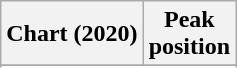<table class="wikitable sortable plainrowheaders" style="text-align:center">
<tr>
<th>Chart (2020)</th>
<th>Peak<br>position</th>
</tr>
<tr>
</tr>
<tr>
</tr>
<tr>
</tr>
<tr>
</tr>
</table>
